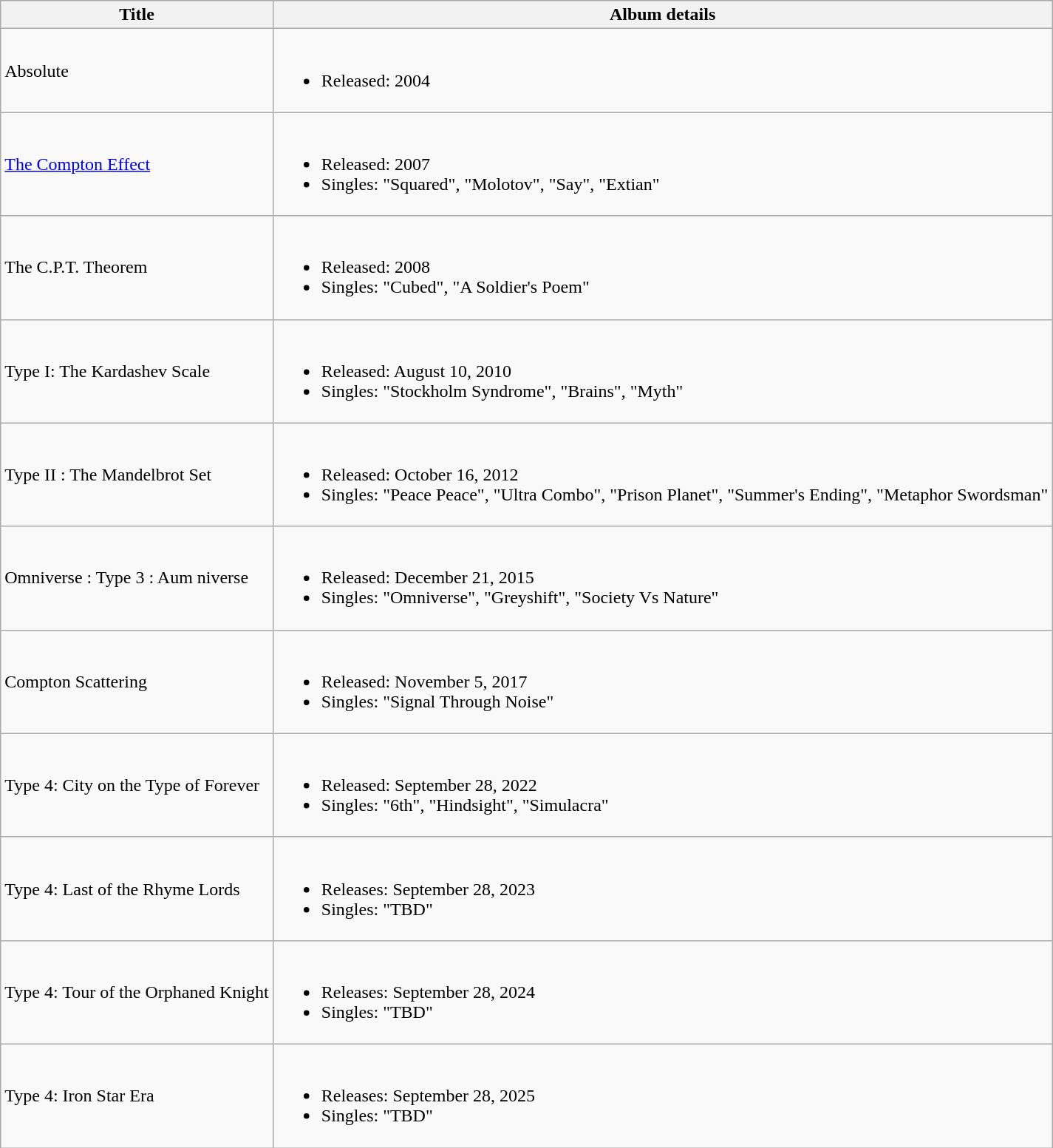<table class="wikitable">
<tr>
<th>Title</th>
<th>Album details</th>
</tr>
<tr>
<td>Absolute</td>
<td><br><ul><li>Released:  2004</li></ul></td>
</tr>
<tr>
<td><a href='#'>The Compton Effect</a></td>
<td><br><ul><li>Released: 2007</li><li>Singles: "Squared", "Molotov", "Say", "Extian"</li></ul></td>
</tr>
<tr>
<td>The C.P.T. Theorem</td>
<td><br><ul><li>Released:  2008</li><li>Singles: "Cubed", "A Soldier's Poem"</li></ul></td>
</tr>
<tr>
<td The Kardashev Scale (album)>Type I: The Kardashev Scale</td>
<td><br><ul><li>Released:  August 10, 2010</li><li>Singles: "Stockholm Syndrome", "Brains", "Myth"</li></ul></td>
</tr>
<tr>
<td>Type II : The Mandelbrot Set</td>
<td><br><ul><li>Released: October 16, 2012</li><li>Singles: "Peace Peace", "Ultra Combo", "Prison Planet", "Summer's Ending", "Metaphor Swordsman"</li></ul></td>
</tr>
<tr>
<td>Omniverse : Type 3 : Aum niverse</td>
<td><br><ul><li>Released: December 21, 2015</li><li>Singles: "Omniverse", "Greyshift", "Society Vs Nature"</li></ul></td>
</tr>
<tr>
<td>Compton Scattering</td>
<td><br><ul><li>Released: November 5, 2017</li><li>Singles: "Signal Through Noise"</li></ul></td>
</tr>
<tr>
<td>Type 4: City on the Type of Forever</td>
<td><br><ul><li>Released: September 28, 2022</li><li>Singles: "6th", "Hindsight", "Simulacra"</li></ul></td>
</tr>
<tr>
<td>Type 4: Last of the Rhyme Lords</td>
<td><br><ul><li>Releases: September 28, 2023</li><li>Singles: "TBD"</li></ul></td>
</tr>
<tr>
<td>Type 4: Tour of the Orphaned Knight</td>
<td><br><ul><li>Releases: September 28, 2024</li><li>Singles: "TBD"</li></ul></td>
</tr>
<tr>
<td>Type 4: Iron Star Era</td>
<td><br><ul><li>Releases: September 28, 2025</li><li>Singles: "TBD"</li></ul></td>
</tr>
</table>
